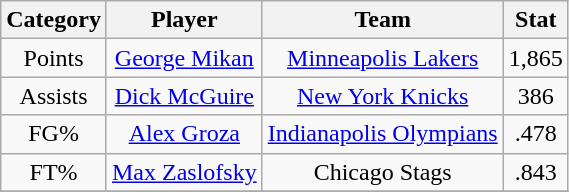<table class="wikitable" style="text-align:center">
<tr>
<th>Category</th>
<th>Player</th>
<th>Team</th>
<th>Stat</th>
</tr>
<tr>
<td>Points</td>
<td><a href='#'>George Mikan</a></td>
<td><a href='#'>Minneapolis Lakers</a></td>
<td>1,865</td>
</tr>
<tr>
<td>Assists</td>
<td><a href='#'>Dick McGuire</a></td>
<td><a href='#'>New York Knicks</a></td>
<td>386</td>
</tr>
<tr>
<td>FG%</td>
<td><a href='#'>Alex Groza</a></td>
<td><a href='#'>Indianapolis Olympians</a></td>
<td>.478</td>
</tr>
<tr>
<td>FT%</td>
<td><a href='#'>Max Zaslofsky</a></td>
<td>Chicago Stags</td>
<td>.843</td>
</tr>
<tr>
</tr>
</table>
